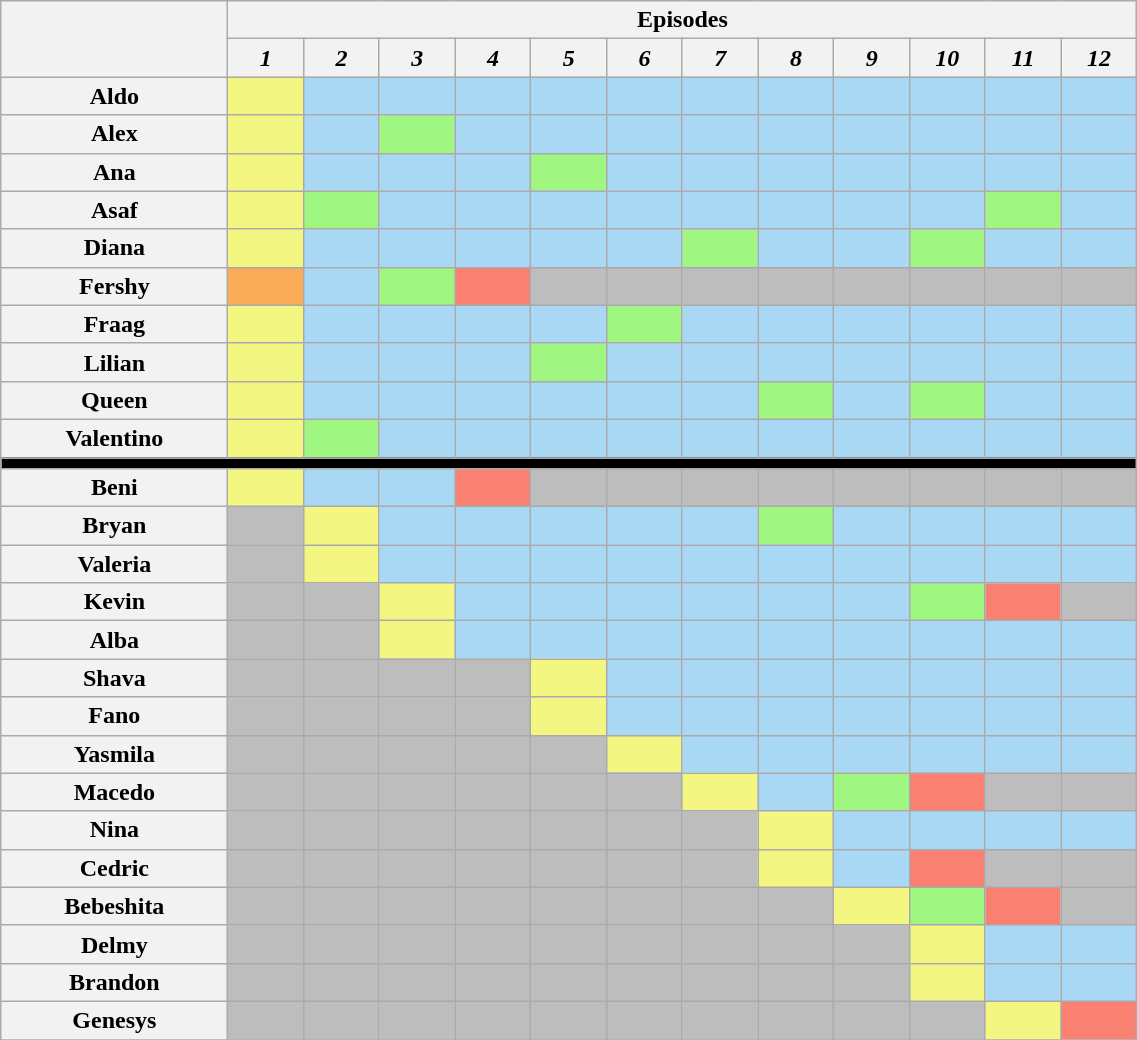<table class="wikitable" style="text-align:center; width:60%;">
<tr>
<th rowspan="2" style="width:15%;"></th>
<th colspan="12" style="text-align:center;">Episodes</th>
</tr>
<tr>
<th style="text-align:center; width:5%;"><em>1</em></th>
<th style="text-align:center; width:5%;"><em>2</em></th>
<th style="text-align:center; width:5%;"><em>3</em></th>
<th style="text-align:center; width:5%;"><em>4</em></th>
<th style="text-align:center; width:5%;"><em>5</em></th>
<th style="text-align:center; width:5%;"><em>6</em></th>
<th style="text-align:center; width:5%;"><em>7</em></th>
<th style="text-align:center; width:5%;"><em>8</em></th>
<th style="text-align:center; width:5%;"><em>9</em></th>
<th style="text-align:center; width:5%;"><em>10</em></th>
<th style="text-align:center; width:5%;"><em>11</em></th>
<th style="text-align:center; width:5%;"><em>12</em></th>
</tr>
<tr>
<th>Aldo</th>
<th style="background:#F3F781;"></th>
<th style="background:#A9D8F5;"></th>
<th style="background:#A9D8F5;"></th>
<th style="background:#A9D8F5;"></th>
<th style="background:#A9D8F5;"></th>
<th style="background:#A9D8F5;"></th>
<th style="background:#A9D8F5;"></th>
<th style="background:#A9D8F5;"></th>
<th style="background:#A9D8F5;"></th>
<th style="background:#A9D8F5;"></th>
<th style="background:#A9D8F5;"></th>
<th style="background:#A9D8F5;"></th>
</tr>
<tr>
<th>Alex</th>
<th style="background:#F3F781;"></th>
<th style="background:#A9D8F5;"></th>
<th style="background:#9FF781;"></th>
<th style="background:#A9D8F5;"></th>
<th style="background:#A9D8F5;"></th>
<th style="background:#A9D8F5;"></th>
<th style="background:#A9D8F5;"></th>
<th style="background:#A9D8F5;"></th>
<th style="background:#A9D8F5;"></th>
<th style="background:#A9D8F5;"></th>
<th style="background:#A9D8F5;"></th>
<th style="background:#A9D8F5;"></th>
</tr>
<tr>
<th>Ana</th>
<th style="background:#F3F781;"></th>
<th style="background:#A9D8F5;"></th>
<th style="background:#A9D8F5;"></th>
<th style="background:#A9D8F5;"></th>
<th style="background:#9FF781;"></th>
<th style="background:#A9D8F5;"></th>
<th style="background:#A9D8F5;"></th>
<th style="background:#A9D8F5;"></th>
<th style="background:#A9D8F5;"></th>
<th style="background:#A9D8F5;"></th>
<th style="background:#A9D8F5;"></th>
<th style="background:#A9D8F5;"></th>
</tr>
<tr>
<th>Asaf</th>
<th style="background:#F3F781;"></th>
<th style="background:#9FF781;"></th>
<th style="background:#A9D8F5;"></th>
<th style="background:#A9D8F5;"></th>
<th style="background:#A9D8F5;"></th>
<th style="background:#A9D8F5;"></th>
<th style="background:#A9D8F5;"></th>
<th style="background:#A9D8F5;"></th>
<th style="background:#A9D8F5;"></th>
<th style="background:#A9D8F5;"></th>
<th style="background:#9FF781;"></th>
<th style="background:#A9D8F5;"></th>
</tr>
<tr>
<th>Diana</th>
<th style="background:#F3F781;"></th>
<th style="background:#A9D8F5;"></th>
<th style="background:#A9D8F5;"></th>
<th style="background:#A9D8F5;"></th>
<th style="background:#A9D8F5;"></th>
<th style="background:#A9D8F5;"></th>
<th style="background:#9FF781;"></th>
<th style="background:#A9D8F5;"></th>
<th style="background:#A9D8F5;"></th>
<th style="background:#9FF781;"></th>
<th style="background:#A9D8F5;"></th>
<th style="background:#A9D8F5;"></th>
</tr>
<tr>
<th>Fershy</th>
<th style="background:#FAAC58;"></th>
<th style="background:#A9D8F5;"></th>
<th style="background:#9FF781;"></th>
<th style="background:#FA8072;"></th>
<th style="background:#BDBDBD;"></th>
<th style="background:#BDBDBD;"></th>
<th style="background:#BDBDBD;"></th>
<th style="background:#BDBDBD;"></th>
<th style="background:#BDBDBD;"></th>
<th style="background:#BDBDBD;"></th>
<th style="background:#BDBDBD;"></th>
<th style="background:#BDBDBD;"></th>
</tr>
<tr>
<th>Fraag</th>
<th style="background:#F3F781;"></th>
<th style="background:#A9D8F5;"></th>
<th style="background:#A9D8F5;"></th>
<th style="background:#A9D8F5;"></th>
<th style="background:#A9D8F5;"></th>
<th style="background:#9FF781;"></th>
<th style="background:#A9D8F5;"></th>
<th style="background:#A9D8F5;"></th>
<th style="background:#A9D8F5;"></th>
<th style="background:#A9D8F5;"></th>
<th style="background:#A9D8F5;"></th>
<th style="background:#A9D8F5;"></th>
</tr>
<tr>
<th>Lilian</th>
<th style="background:#F3F781;"></th>
<th style="background:#A9D8F5;"></th>
<th style="background:#A9D8F5;"></th>
<th style="background:#A9D8F5;"></th>
<th style="background:#9FF781;"></th>
<th style="background:#A9D8F5;"></th>
<th style="background:#A9D8F5;"></th>
<th style="background:#A9D8F5;"></th>
<th style="background:#A9D8F5;"></th>
<th style="background:#A9D8F5;"></th>
<th style="background:#A9D8F5;"></th>
<th style="background:#A9D8F5;"></th>
</tr>
<tr>
<th>Queen</th>
<th style="background:#F3F781;"></th>
<th style="background:#A9D8F5;"></th>
<th style="background:#A9D8F5;"></th>
<th style="background:#A9D8F5;"></th>
<th style="background:#A9D8F5;"></th>
<th style="background:#A9D8F5;"></th>
<th style="background:#A9D8F5;"></th>
<th style="background:#9FF781;"></th>
<th style="background:#A9D8F5;"></th>
<th style="background:#9FF781;"></th>
<th style="background:#A9D8F5;"></th>
<th style="background:#A9D8F5;"></th>
</tr>
<tr>
<th>Valentino</th>
<th style="background:#F3F781;"></th>
<th style="background:#9FF781;"></th>
<th style="background:#A9D8F5;"></th>
<th style="background:#A9D8F5;"></th>
<th style="background:#A9D8F5;"></th>
<th style="background:#A9D8F5;"></th>
<th style="background:#A9D8F5;"></th>
<th style="background:#A9D8F5;"></th>
<th style="background:#A9D8F5;"></th>
<th style="background:#A9D8F5;"></th>
<th style="background:#A9D8F5;"></th>
<th style="background:#A9D8F5;"></th>
</tr>
<tr>
<th colspan="13" style="background:#000"></th>
</tr>
<tr>
<th>Beni</th>
<th style="background:#F3F781;"></th>
<th style="background:#A9D8F5;"></th>
<th style="background:#A9D8F5;"></th>
<th style="background:#FA8072;"></th>
<th style="background:#BDBDBD;"></th>
<th style="background:#BDBDBD;"></th>
<th style="background:#BDBDBD;"></th>
<th style="background:#BDBDBD;"></th>
<th style="background:#BDBDBD;"></th>
<th style="background:#BDBDBD;"></th>
<th style="background:#BDBDBD;"></th>
<th style="background:#BDBDBD;"></th>
</tr>
<tr>
<th>Bryan</th>
<th style="background:#BDBDBD;"></th>
<th style="background:#F3F781;"></th>
<th style="background:#A9D8F5;"></th>
<th style="background:#A9D8F5;"></th>
<th style="background:#A9D8F5;"></th>
<th style="background:#A9D8F5;"></th>
<th style="background:#A9D8F5;"></th>
<th style="background:#9FF781;"></th>
<th style="background:#A9D8F5;"></th>
<th style="background:#A9D8F5;"></th>
<th style="background:#A9D8F5;"></th>
<th style="background:#A9D8F5;"></th>
</tr>
<tr>
<th>Valeria</th>
<th style="background:#BDBDBD;"></th>
<th style="background:#F3F781;"></th>
<th style="background:#A9D8F5;"></th>
<th style="background:#A9D8F5;"></th>
<th style="background:#A9D8F5;"></th>
<th style="background:#A9D8F5;"></th>
<th style="background:#A9D8F5;"></th>
<th style="background:#A9D8F5;"></th>
<th style="background:#A9D8F5;"></th>
<th style="background:#A9D8F5;"></th>
<th style="background:#A9D8F5;"></th>
<th style="background:#A9D8F5;"></th>
</tr>
<tr>
<th>Kevin</th>
<th style="background:#BDBDBD;"></th>
<th style="background:#BDBDBD;"></th>
<th style="background:#F3F781;"></th>
<th style="background:#A9D8F5;"></th>
<th style="background:#A9D8F5;"></th>
<th style="background:#A9D8F5;"></th>
<th style="background:#A9D8F5;"></th>
<th style="background:#A9D8F5;"></th>
<th style="background:#A9D8F5;"></th>
<th style="background:#9FF781;"></th>
<th style="background:#FA8072;"></th>
<th style="background:#BDBDBD;"></th>
</tr>
<tr>
<th>Alba</th>
<th style="background:#BDBDBD;"></th>
<th style="background:#BDBDBD;"></th>
<th style="background:#F3F781;"></th>
<th style="background:#A9D8F5;"></th>
<th style="background:#A9D8F5;"></th>
<th style="background:#A9D8F5;"></th>
<th style="background:#A9D8F5;"></th>
<th style="background:#A9D8F5;"></th>
<th style="background:#A9D8F5;"></th>
<th style="background:#A9D8F5;"></th>
<th style="background:#A9D8F5;"></th>
<th style="background:#A9D8F5;"></th>
</tr>
<tr>
<th>Shava</th>
<th style="background:#BDBDBD;"></th>
<th style="background:#BDBDBD;"></th>
<th style="background:#BDBDBD;"></th>
<th style="background:#BDBDBD;"></th>
<th style="background:#F3F781;"></th>
<th style="background:#A9D8F5;"></th>
<th style="background:#A9D8F5;"></th>
<th style="background:#A9D8F5;"></th>
<th style="background:#A9D8F5;"></th>
<th style="background:#A9D8F5;"></th>
<th style="background:#A9D8F5;"></th>
<th style="background:#A9D8F5;"></th>
</tr>
<tr>
<th>Fano</th>
<th style="background:#BDBDBD;"></th>
<th style="background:#BDBDBD;"></th>
<th style="background:#BDBDBD;"></th>
<th style="background:#BDBDBD;"></th>
<th style="background:#F3F781;"></th>
<th style="background:#A9D8F5;"></th>
<th style="background:#A9D8F5;"></th>
<th style="background:#A9D8F5;"></th>
<th style="background:#A9D8F5;"></th>
<th style="background:#A9D8F5;"></th>
<th style="background:#A9D8F5;"></th>
<th style="background:#A9D8F5;"></th>
</tr>
<tr>
<th>Yasmila</th>
<th style="background:#BDBDBD;"></th>
<th style="background:#BDBDBD;"></th>
<th style="background:#BDBDBD;"></th>
<th style="background:#BDBDBD;"></th>
<th style="background:#BDBDBD;"></th>
<th style="background:#F3F781;"></th>
<th style="background:#A9D8F5;"></th>
<th style="background:#A9D8F5;"></th>
<th style="background:#A9D8F5;"></th>
<th style="background:#A9D8F5;"></th>
<th style="background:#A9D8F5;"></th>
<th style="background:#A9D8F5;"></th>
</tr>
<tr>
<th>Macedo</th>
<th style="background:#BDBDBD;"></th>
<th style="background:#BDBDBD;"></th>
<th style="background:#BDBDBD;"></th>
<th style="background:#BDBDBD;"></th>
<th style="background:#BDBDBD;"></th>
<th style="background:#BDBDBD;"></th>
<th style="background:#F3F781;"></th>
<th style="background:#A9D8F5;"></th>
<th style="background:#9FF781;"></th>
<th style="background:#FA8072;"></th>
<th style="background:#BDBDBD;"></th>
<th style="background:#BDBDBD;"></th>
</tr>
<tr>
<th>Nina</th>
<th style="background:#BDBDBD;"></th>
<th style="background:#BDBDBD;"></th>
<th style="background:#BDBDBD;"></th>
<th style="background:#BDBDBD;"></th>
<th style="background:#BDBDBD;"></th>
<th style="background:#BDBDBD;"></th>
<th style="background:#BDBDBD;"></th>
<th style="background:#F3F781;"></th>
<th style="background:#A9D8F5;"></th>
<th style="background:#A9D8F5;"></th>
<th style="background:#A9D8F5;"></th>
<th style="background:#A9D8F5;"></th>
</tr>
<tr>
<th>Cedric</th>
<th style="background:#BDBDBD;"></th>
<th style="background:#BDBDBD;"></th>
<th style="background:#BDBDBD;"></th>
<th style="background:#BDBDBD;"></th>
<th style="background:#BDBDBD;"></th>
<th style="background:#BDBDBD;"></th>
<th style="background:#BDBDBD;"></th>
<th style="background:#F3F781;"></th>
<th style="background:#A9D8F5;"></th>
<th style="background:#FA8072;"></th>
<th style="background:#BDBDBD;"></th>
<th style="background:#BDBDBD;"></th>
</tr>
<tr>
<th>Bebeshita</th>
<th style="background:#BDBDBD;"></th>
<th style="background:#BDBDBD;"></th>
<th style="background:#BDBDBD;"></th>
<th style="background:#BDBDBD;"></th>
<th style="background:#BDBDBD;"></th>
<th style="background:#BDBDBD;"></th>
<th style="background:#BDBDBD;"></th>
<th style="background:#BDBDBD;"></th>
<th style="background:#F3F781;"></th>
<th style="background:#9FF781;"></th>
<th style="background:#FA8072;"></th>
<th style="background:#BDBDBD;"></th>
</tr>
<tr>
<th>Delmy</th>
<th style="background:#BDBDBD;"></th>
<th style="background:#BDBDBD;"></th>
<th style="background:#BDBDBD;"></th>
<th style="background:#BDBDBD;"></th>
<th style="background:#BDBDBD;"></th>
<th style="background:#BDBDBD;"></th>
<th style="background:#BDBDBD;"></th>
<th style="background:#BDBDBD;"></th>
<th style="background:#BDBDBD;"></th>
<th style="background:#F3F781;"></th>
<th style="background:#A9D8F5;"></th>
<th style="background:#A9D8F5;"></th>
</tr>
<tr>
<th>Brandon</th>
<th style="background:#BDBDBD;"></th>
<th style="background:#BDBDBD;"></th>
<th style="background:#BDBDBD;"></th>
<th style="background:#BDBDBD;"></th>
<th style="background:#BDBDBD;"></th>
<th style="background:#BDBDBD;"></th>
<th style="background:#BDBDBD;"></th>
<th style="background:#BDBDBD;"></th>
<th style="background:#BDBDBD;"></th>
<th style="background:#F3F781;"></th>
<th style="background:#A9D8F5;"></th>
<th style="background:#A9D8F5;"></th>
</tr>
<tr>
<th>Genesys</th>
<th style="background:#BDBDBD;"></th>
<th style="background:#BDBDBD;"></th>
<th style="background:#BDBDBD;"></th>
<th style="background:#BDBDBD;"></th>
<th style="background:#BDBDBD;"></th>
<th style="background:#BDBDBD;"></th>
<th style="background:#BDBDBD;"></th>
<th style="background:#BDBDBD;"></th>
<th style="background:#BDBDBD;"></th>
<th style="background:#BDBDBD;"></th>
<th style="background:#F3F781;"></th>
<th style="background:#FA8072;"></th>
</tr>
<tr>
</tr>
</table>
